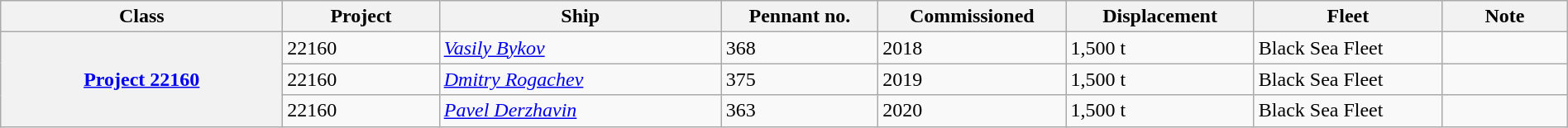<table class="wikitable sortable" style="margin:auto; width:100%;">
<tr>
<th style="text-align:center; width:18%;">Class</th>
<th style="text-align:center; width:10%;">Project</th>
<th style="text-align:center; width:18%;">Ship</th>
<th style="text-align:center; width:10%;">Pennant no.</th>
<th style="text-align:center; width:12%;">Commissioned</th>
<th style="text-align:center; width:12%;">Displacement</th>
<th style="text-align:center; width:12%;">Fleet</th>
<th style="text-align:center; width:8%;">Note</th>
</tr>
<tr>
<th rowspan="3"><a href='#'>Project 22160</a></th>
<td>22160</td>
<td><em><a href='#'>Vasily Bykov</a></em></td>
<td>368</td>
<td>2018</td>
<td>1,500 t</td>
<td>Black Sea Fleet</td>
<td></td>
</tr>
<tr>
<td>22160</td>
<td><a href='#'><em>Dmitry Rogachev </em></a></td>
<td>375</td>
<td>2019</td>
<td>1,500 t</td>
<td>Black Sea Fleet</td>
<td></td>
</tr>
<tr>
<td>22160</td>
<td><a href='#'><em>Pavel Derzhavin </em></a></td>
<td>363</td>
<td>2020</td>
<td>1,500 t</td>
<td>Black Sea Fleet</td>
<td></td>
</tr>
</table>
